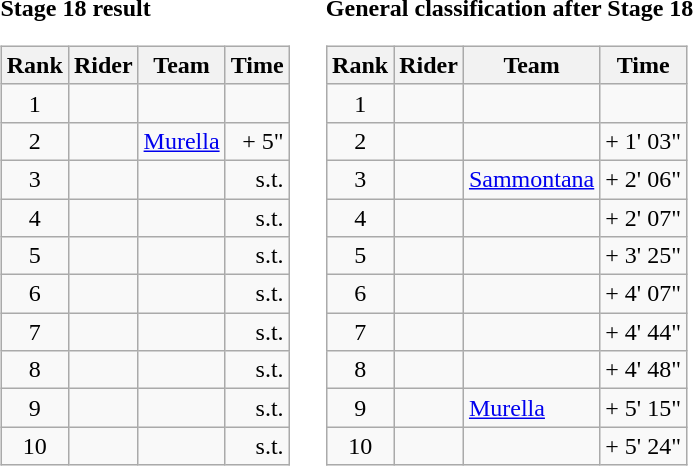<table>
<tr>
<td><strong>Stage 18 result</strong><br><table class="wikitable">
<tr>
<th scope="col">Rank</th>
<th scope="col">Rider</th>
<th scope="col">Team</th>
<th scope="col">Time</th>
</tr>
<tr>
<td style="text-align:center;">1</td>
<td></td>
<td></td>
<td style="text-align:right;"></td>
</tr>
<tr>
<td style="text-align:center;">2</td>
<td></td>
<td><a href='#'>Murella</a></td>
<td style="text-align:right;">+ 5"</td>
</tr>
<tr>
<td style="text-align:center;">3</td>
<td></td>
<td></td>
<td style="text-align:right;">s.t.</td>
</tr>
<tr>
<td style="text-align:center;">4</td>
<td></td>
<td></td>
<td style="text-align:right;">s.t.</td>
</tr>
<tr>
<td style="text-align:center;">5</td>
<td></td>
<td></td>
<td style="text-align:right;">s.t.</td>
</tr>
<tr>
<td style="text-align:center;">6</td>
<td></td>
<td></td>
<td style="text-align:right;">s.t.</td>
</tr>
<tr>
<td style="text-align:center;">7</td>
<td></td>
<td></td>
<td style="text-align:right;">s.t.</td>
</tr>
<tr>
<td style="text-align:center;">8</td>
<td></td>
<td></td>
<td style="text-align:right;">s.t.</td>
</tr>
<tr>
<td style="text-align:center;">9</td>
<td></td>
<td></td>
<td style="text-align:right;">s.t.</td>
</tr>
<tr>
<td style="text-align:center;">10</td>
<td></td>
<td></td>
<td style="text-align:right;">s.t.</td>
</tr>
</table>
</td>
<td></td>
<td><strong>General classification after Stage 18</strong><br><table class="wikitable">
<tr>
<th scope="col">Rank</th>
<th scope="col">Rider</th>
<th scope="col">Team</th>
<th scope="col">Time</th>
</tr>
<tr>
<td style="text-align:center;">1</td>
<td></td>
<td></td>
<td style="text-align:right;"></td>
</tr>
<tr>
<td style="text-align:center;">2</td>
<td></td>
<td></td>
<td style="text-align:right;">+ 1' 03"</td>
</tr>
<tr>
<td style="text-align:center;">3</td>
<td></td>
<td><a href='#'>Sammontana</a></td>
<td style="text-align:right;">+ 2' 06"</td>
</tr>
<tr>
<td style="text-align:center;">4</td>
<td></td>
<td></td>
<td style="text-align:right;">+ 2' 07"</td>
</tr>
<tr>
<td style="text-align:center;">5</td>
<td></td>
<td></td>
<td style="text-align:right;">+ 3' 25"</td>
</tr>
<tr>
<td style="text-align:center;">6</td>
<td></td>
<td></td>
<td style="text-align:right;">+ 4' 07"</td>
</tr>
<tr>
<td style="text-align:center;">7</td>
<td></td>
<td></td>
<td style="text-align:right;">+ 4' 44"</td>
</tr>
<tr>
<td style="text-align:center;">8</td>
<td></td>
<td></td>
<td style="text-align:right;">+ 4' 48"</td>
</tr>
<tr>
<td style="text-align:center;">9</td>
<td></td>
<td><a href='#'>Murella</a></td>
<td style="text-align:right;">+ 5' 15"</td>
</tr>
<tr>
<td style="text-align:center;">10</td>
<td></td>
<td></td>
<td style="text-align:right;">+ 5' 24"</td>
</tr>
</table>
</td>
</tr>
</table>
